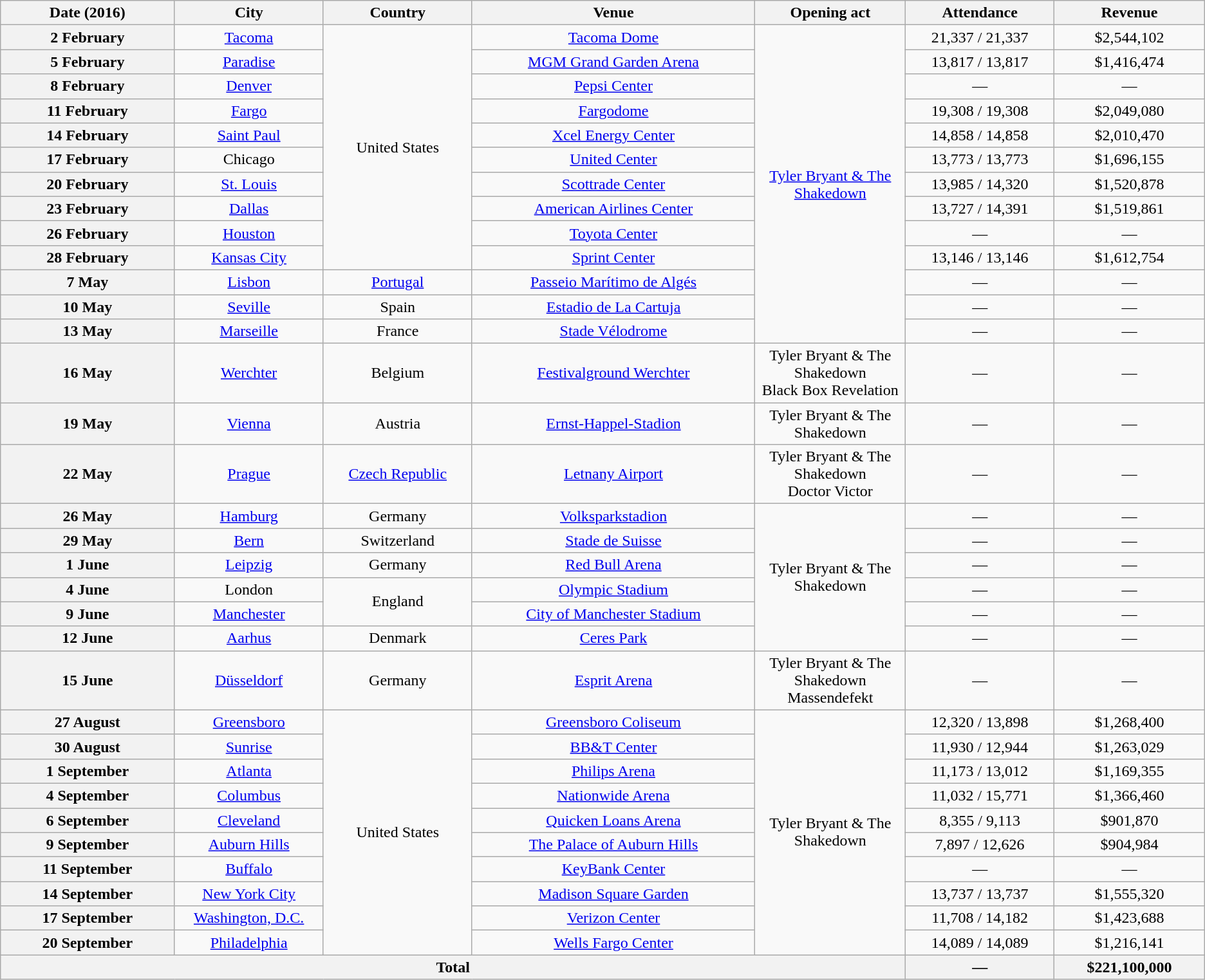<table class="wikitable plainrowheaders" style="text-align:center;">
<tr>
<th scope="col" style="width:12em;">Date (2016)</th>
<th scope="col" style="width:10em;">City</th>
<th scope="col" style="width:10em;">Country</th>
<th scope="col" style="width:20em;">Venue</th>
<th scope="col" style="width:10em;">Opening act</th>
<th scope="col" style="width:10em;">Attendance</th>
<th scope="col" style="width:10em;">Revenue</th>
</tr>
<tr>
<th scope="row" style="text-align:center;">2 February</th>
<td><a href='#'>Tacoma</a></td>
<td rowspan="10">United States</td>
<td><a href='#'>Tacoma Dome</a></td>
<td rowspan="13"><a href='#'>Tyler Bryant & The Shakedown</a></td>
<td>21,337 / 21,337</td>
<td>$2,544,102</td>
</tr>
<tr>
<th scope="row" style="text-align:center;">5 February</th>
<td><a href='#'>Paradise</a></td>
<td><a href='#'>MGM Grand Garden Arena</a></td>
<td>13,817 / 13,817</td>
<td>$1,416,474</td>
</tr>
<tr>
<th scope="row" style="text-align:center;">8 February</th>
<td><a href='#'>Denver</a></td>
<td><a href='#'>Pepsi Center</a></td>
<td>—</td>
<td>—</td>
</tr>
<tr>
<th scope="row" style="text-align:center;">11 February</th>
<td><a href='#'>Fargo</a></td>
<td><a href='#'>Fargodome</a></td>
<td>19,308 / 19,308</td>
<td>$2,049,080</td>
</tr>
<tr>
<th scope="row" style="text-align:center;">14 February</th>
<td><a href='#'>Saint Paul</a></td>
<td><a href='#'>Xcel Energy Center</a></td>
<td>14,858 / 14,858</td>
<td>$2,010,470</td>
</tr>
<tr>
<th scope="row" style="text-align:center;">17 February</th>
<td>Chicago</td>
<td><a href='#'>United Center</a></td>
<td>13,773 / 13,773</td>
<td>$1,696,155</td>
</tr>
<tr>
<th scope="row" style="text-align:center;">20 February</th>
<td><a href='#'>St. Louis</a></td>
<td><a href='#'>Scottrade Center</a></td>
<td>13,985 / 14,320</td>
<td>$1,520,878</td>
</tr>
<tr>
<th scope="row" style="text-align:center;">23 February</th>
<td><a href='#'>Dallas</a></td>
<td><a href='#'>American Airlines Center</a></td>
<td>13,727 / 14,391</td>
<td>$1,519,861</td>
</tr>
<tr>
<th scope="row" style="text-align:center;">26 February</th>
<td><a href='#'>Houston</a></td>
<td><a href='#'>Toyota Center</a></td>
<td>—</td>
<td>—</td>
</tr>
<tr>
<th scope="row" style="text-align:center;">28 February </th>
<td><a href='#'>Kansas City</a></td>
<td><a href='#'>Sprint Center</a></td>
<td>13,146 / 13,146</td>
<td>$1,612,754</td>
</tr>
<tr>
<th scope="row" style="text-align:center;">7 May</th>
<td><a href='#'>Lisbon</a></td>
<td><a href='#'>Portugal</a></td>
<td><a href='#'>Passeio Marítimo de Algés</a></td>
<td>—</td>
<td>—</td>
</tr>
<tr>
<th scope="row" style="text-align:center;">10 May</th>
<td><a href='#'>Seville</a></td>
<td>Spain</td>
<td><a href='#'>Estadio de La Cartuja</a></td>
<td>—</td>
<td>—</td>
</tr>
<tr>
<th scope="row" style="text-align:center;">13 May</th>
<td><a href='#'>Marseille</a></td>
<td>France</td>
<td><a href='#'>Stade Vélodrome</a></td>
<td>—</td>
<td>—</td>
</tr>
<tr>
<th scope="row" style="text-align:center;">16 May</th>
<td><a href='#'>Werchter</a></td>
<td>Belgium</td>
<td><a href='#'>Festivalground Werchter</a></td>
<td>Tyler Bryant & The Shakedown<br>Black Box Revelation</td>
<td>—</td>
<td>—</td>
</tr>
<tr>
<th scope="row" style="text-align:center;">19 May</th>
<td><a href='#'>Vienna</a></td>
<td>Austria</td>
<td><a href='#'>Ernst-Happel-Stadion</a></td>
<td>Tyler Bryant & The Shakedown</td>
<td>—</td>
<td>—</td>
</tr>
<tr>
<th scope="row" style="text-align:center;">22 May</th>
<td><a href='#'>Prague</a></td>
<td><a href='#'>Czech Republic</a></td>
<td><a href='#'>Letnany Airport</a></td>
<td>Tyler Bryant & The Shakedown<br>Doctor Victor</td>
<td>—</td>
<td>—</td>
</tr>
<tr>
<th scope="row" style="text-align:center;">26 May</th>
<td><a href='#'>Hamburg</a></td>
<td>Germany</td>
<td><a href='#'>Volksparkstadion</a></td>
<td rowspan="6">Tyler Bryant & The Shakedown</td>
<td>—</td>
<td>—</td>
</tr>
<tr>
<th scope="row" style="text-align:center;">29 May</th>
<td><a href='#'>Bern</a></td>
<td>Switzerland</td>
<td><a href='#'>Stade de Suisse</a></td>
<td>—</td>
<td>—</td>
</tr>
<tr>
<th scope="row" style="text-align:center;">1 June</th>
<td><a href='#'>Leipzig</a></td>
<td>Germany</td>
<td><a href='#'>Red Bull Arena</a></td>
<td>—</td>
<td>—</td>
</tr>
<tr>
<th scope="row" style="text-align:center;">4 June</th>
<td>London</td>
<td rowspan="2">England</td>
<td><a href='#'>Olympic Stadium</a></td>
<td>—</td>
<td>—</td>
</tr>
<tr>
<th scope="row" style="text-align:center;">9 June</th>
<td><a href='#'>Manchester</a></td>
<td><a href='#'>City of Manchester Stadium</a></td>
<td>—</td>
<td>—</td>
</tr>
<tr>
<th scope="row" style="text-align:center;">12 June</th>
<td><a href='#'>Aarhus</a></td>
<td>Denmark</td>
<td><a href='#'>Ceres Park</a></td>
<td>—</td>
<td>—</td>
</tr>
<tr>
<th scope="row" style="text-align:center;">15 June</th>
<td><a href='#'>Düsseldorf</a></td>
<td>Germany</td>
<td><a href='#'>Esprit Arena</a></td>
<td>Tyler Bryant & The Shakedown<br>Massendefekt</td>
<td>—</td>
<td>—</td>
</tr>
<tr>
<th scope="row" style="text-align:center;">27 August </th>
<td><a href='#'>Greensboro</a></td>
<td rowspan="10">United States</td>
<td><a href='#'>Greensboro Coliseum</a></td>
<td rowspan="10">Tyler Bryant & The Shakedown</td>
<td>12,320 / 13,898</td>
<td>$1,268,400</td>
</tr>
<tr>
<th scope="row" style="text-align:center;">30 August </th>
<td><a href='#'>Sunrise</a></td>
<td><a href='#'>BB&T Center</a></td>
<td>11,930 / 12,944</td>
<td>$1,263,029</td>
</tr>
<tr>
<th scope="row" style="text-align:center;">1 September </th>
<td><a href='#'>Atlanta</a></td>
<td><a href='#'>Philips Arena</a></td>
<td>11,173 / 13,012</td>
<td>$1,169,355</td>
</tr>
<tr>
<th scope="row" style="text-align:center;">4 September </th>
<td><a href='#'>Columbus</a></td>
<td><a href='#'>Nationwide Arena</a></td>
<td>11,032 / 15,771</td>
<td>$1,366,460</td>
</tr>
<tr>
<th scope="row" style="text-align:center;">6 September </th>
<td><a href='#'>Cleveland</a></td>
<td><a href='#'>Quicken Loans Arena</a></td>
<td>8,355 / 9,113</td>
<td>$901,870</td>
</tr>
<tr>
<th scope="row" style="text-align:center;">9 September </th>
<td><a href='#'>Auburn Hills</a></td>
<td><a href='#'>The Palace of Auburn Hills</a></td>
<td>7,897 / 12,626</td>
<td>$904,984</td>
</tr>
<tr>
<th scope="row" style="text-align:center;">11 September </th>
<td><a href='#'>Buffalo</a></td>
<td><a href='#'>KeyBank Center</a></td>
<td>—</td>
<td>—</td>
</tr>
<tr>
<th scope="row" style="text-align:center;">14 September </th>
<td><a href='#'>New York City</a></td>
<td><a href='#'>Madison Square Garden</a></td>
<td>13,737 / 13,737</td>
<td>$1,555,320</td>
</tr>
<tr>
<th scope="row" style="text-align:center;">17 September </th>
<td><a href='#'>Washington, D.C.</a></td>
<td><a href='#'>Verizon Center</a></td>
<td>11,708 / 14,182</td>
<td>$1,423,688</td>
</tr>
<tr>
<th scope="row" style="text-align:center;">20 September </th>
<td><a href='#'>Philadelphia</a></td>
<td><a href='#'>Wells Fargo Center</a></td>
<td>14,089 / 14,089</td>
<td>$1,216,141</td>
</tr>
<tr>
<th colspan="5">Total</th>
<th>—</th>
<th>$221,100,000</th>
</tr>
</table>
